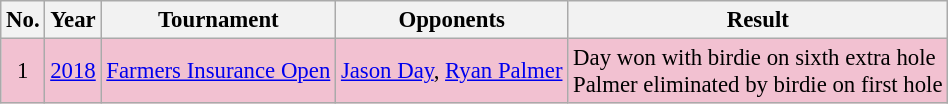<table class="wikitable" style="font-size:95%;">
<tr>
<th>No.</th>
<th>Year</th>
<th>Tournament</th>
<th>Opponents</th>
<th>Result</th>
</tr>
<tr style="background:#F2C1D1;">
<td align=center>1</td>
<td><a href='#'>2018</a></td>
<td><a href='#'>Farmers Insurance Open</a></td>
<td> <a href='#'>Jason Day</a>,  <a href='#'>Ryan Palmer</a></td>
<td>Day won with birdie on sixth extra hole<br>Palmer eliminated by birdie on first hole</td>
</tr>
</table>
